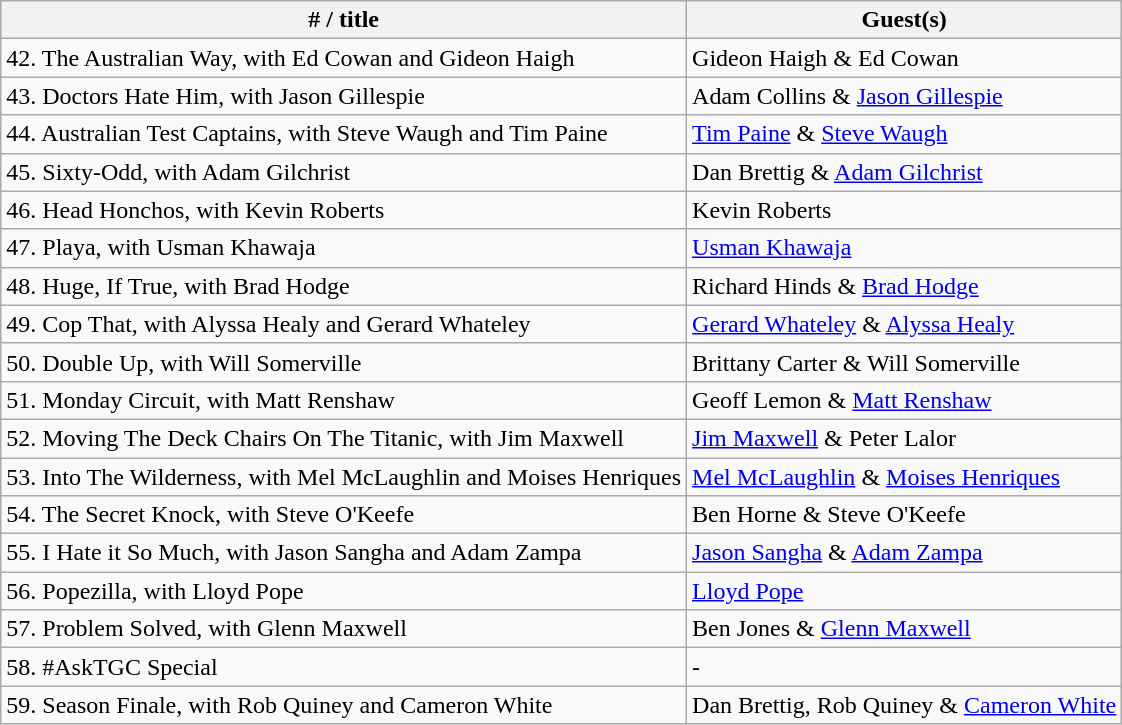<table class="wikitable">
<tr>
<th># / title</th>
<th>Guest(s)</th>
</tr>
<tr>
<td>42. The Australian Way, with Ed Cowan and Gideon Haigh</td>
<td>Gideon Haigh & Ed Cowan</td>
</tr>
<tr>
<td>43. Doctors Hate Him, with Jason Gillespie</td>
<td>Adam Collins & <a href='#'>Jason Gillespie</a></td>
</tr>
<tr>
<td>44. Australian Test Captains, with Steve Waugh and Tim Paine</td>
<td><a href='#'>Tim Paine</a> & <a href='#'>Steve Waugh</a></td>
</tr>
<tr>
<td>45. Sixty-Odd, with Adam Gilchrist</td>
<td>Dan Brettig & <a href='#'>Adam Gilchrist</a></td>
</tr>
<tr>
<td>46. Head Honchos, with Kevin Roberts</td>
<td>Kevin Roberts</td>
</tr>
<tr>
<td>47. Playa, with Usman Khawaja</td>
<td><a href='#'>Usman Khawaja</a></td>
</tr>
<tr>
<td>48. Huge, If True, with Brad Hodge</td>
<td>Richard Hinds & <a href='#'>Brad Hodge</a></td>
</tr>
<tr>
<td>49. Cop That, with Alyssa Healy and Gerard Whateley</td>
<td><a href='#'>Gerard Whateley</a> & <a href='#'>Alyssa Healy</a></td>
</tr>
<tr>
<td>50. Double Up, with Will Somerville</td>
<td>Brittany Carter & Will Somerville</td>
</tr>
<tr>
<td>51. Monday Circuit, with Matt Renshaw</td>
<td>Geoff Lemon & <a href='#'>Matt Renshaw</a></td>
</tr>
<tr>
<td>52. Moving The Deck Chairs On The Titanic, with Jim Maxwell</td>
<td><a href='#'>Jim Maxwell</a> & Peter Lalor</td>
</tr>
<tr>
<td>53. Into The Wilderness, with Mel McLaughlin and Moises Henriques</td>
<td><a href='#'>Mel McLaughlin</a> & <a href='#'>Moises Henriques</a></td>
</tr>
<tr>
<td>54. The Secret Knock, with Steve O'Keefe</td>
<td>Ben Horne & Steve O'Keefe</td>
</tr>
<tr>
<td>55. I Hate it So Much, with Jason Sangha and Adam Zampa</td>
<td><a href='#'>Jason Sangha</a> & <a href='#'>Adam Zampa</a></td>
</tr>
<tr>
<td>56. Popezilla, with Lloyd Pope</td>
<td><a href='#'>Lloyd Pope</a></td>
</tr>
<tr>
<td>57. Problem Solved, with Glenn Maxwell</td>
<td>Ben Jones & <a href='#'>Glenn Maxwell</a></td>
</tr>
<tr>
<td>58. #AskTGC Special</td>
<td>-</td>
</tr>
<tr>
<td>59. Season Finale, with Rob Quiney and Cameron White</td>
<td>Dan Brettig, Rob Quiney & <a href='#'>Cameron White</a></td>
</tr>
</table>
